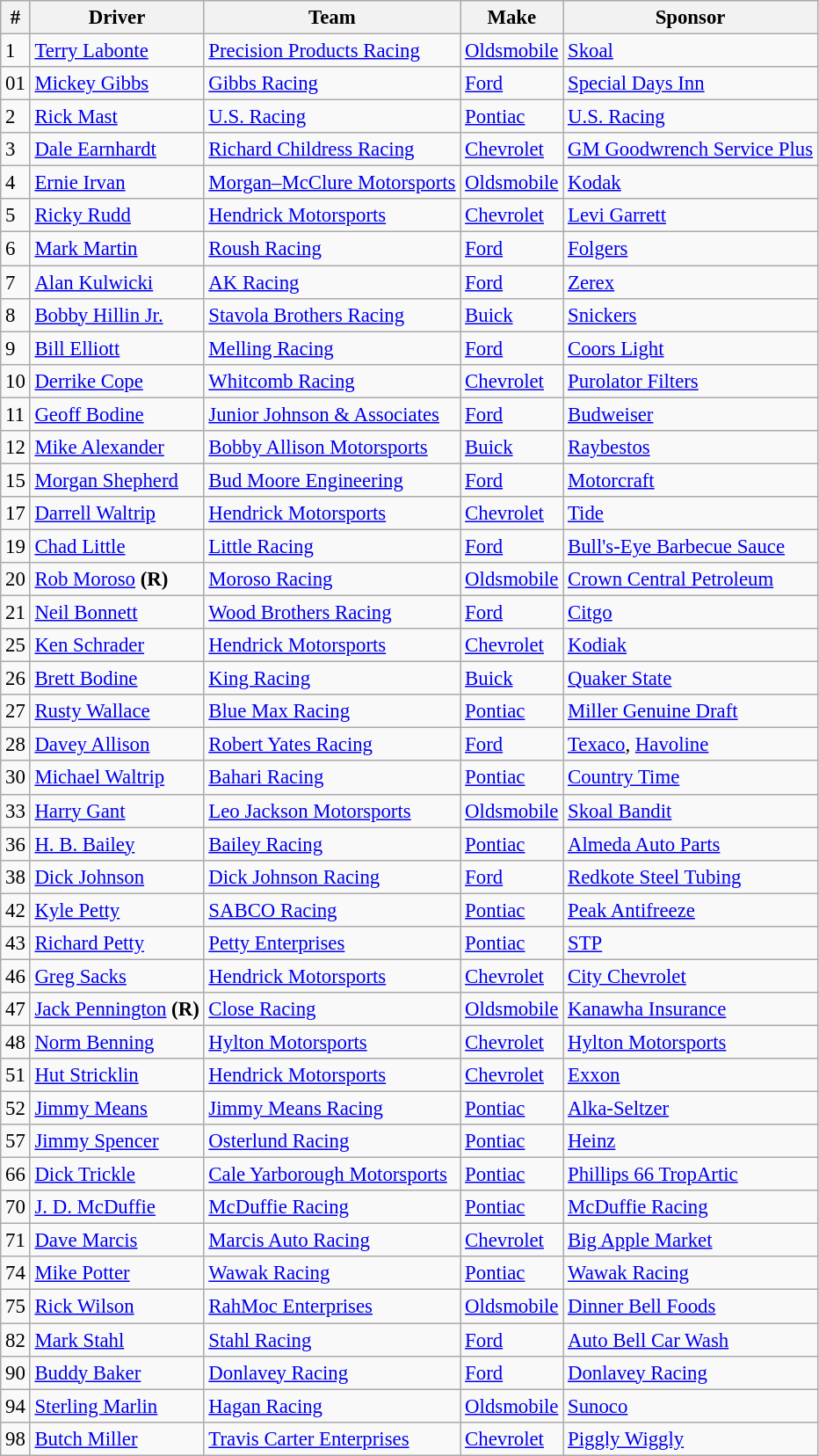<table class="wikitable" style="font-size:95%">
<tr>
<th>#</th>
<th>Driver</th>
<th>Team</th>
<th>Make</th>
<th>Sponsor</th>
</tr>
<tr>
<td>1</td>
<td><a href='#'>Terry Labonte</a></td>
<td><a href='#'>Precision Products Racing</a></td>
<td><a href='#'>Oldsmobile</a></td>
<td><a href='#'>Skoal</a></td>
</tr>
<tr>
<td>01</td>
<td><a href='#'>Mickey Gibbs</a></td>
<td><a href='#'>Gibbs Racing</a></td>
<td><a href='#'>Ford</a></td>
<td><a href='#'>Special Days Inn</a></td>
</tr>
<tr>
<td>2</td>
<td><a href='#'>Rick Mast</a></td>
<td><a href='#'>U.S. Racing</a></td>
<td><a href='#'>Pontiac</a></td>
<td><a href='#'>U.S. Racing</a></td>
</tr>
<tr>
<td>3</td>
<td><a href='#'>Dale Earnhardt</a></td>
<td><a href='#'>Richard Childress Racing</a></td>
<td><a href='#'>Chevrolet</a></td>
<td><a href='#'>GM Goodwrench Service Plus</a></td>
</tr>
<tr>
<td>4</td>
<td><a href='#'>Ernie Irvan</a></td>
<td><a href='#'>Morgan–McClure Motorsports</a></td>
<td><a href='#'>Oldsmobile</a></td>
<td><a href='#'>Kodak</a></td>
</tr>
<tr>
<td>5</td>
<td><a href='#'>Ricky Rudd</a></td>
<td><a href='#'>Hendrick Motorsports</a></td>
<td><a href='#'>Chevrolet</a></td>
<td><a href='#'>Levi Garrett</a></td>
</tr>
<tr>
<td>6</td>
<td><a href='#'>Mark Martin</a></td>
<td><a href='#'>Roush Racing</a></td>
<td><a href='#'>Ford</a></td>
<td><a href='#'>Folgers</a></td>
</tr>
<tr>
<td>7</td>
<td><a href='#'>Alan Kulwicki</a></td>
<td><a href='#'>AK Racing</a></td>
<td><a href='#'>Ford</a></td>
<td><a href='#'>Zerex</a></td>
</tr>
<tr>
<td>8</td>
<td><a href='#'>Bobby Hillin Jr.</a></td>
<td><a href='#'>Stavola Brothers Racing</a></td>
<td><a href='#'>Buick</a></td>
<td><a href='#'>Snickers</a></td>
</tr>
<tr>
<td>9</td>
<td><a href='#'>Bill Elliott</a></td>
<td><a href='#'>Melling Racing</a></td>
<td><a href='#'>Ford</a></td>
<td><a href='#'>Coors Light</a></td>
</tr>
<tr>
<td>10</td>
<td><a href='#'>Derrike Cope</a></td>
<td><a href='#'>Whitcomb Racing</a></td>
<td><a href='#'>Chevrolet</a></td>
<td><a href='#'>Purolator Filters</a></td>
</tr>
<tr>
<td>11</td>
<td><a href='#'>Geoff Bodine</a></td>
<td><a href='#'>Junior Johnson & Associates</a></td>
<td><a href='#'>Ford</a></td>
<td><a href='#'>Budweiser</a></td>
</tr>
<tr>
<td>12</td>
<td><a href='#'>Mike Alexander</a></td>
<td><a href='#'>Bobby Allison Motorsports</a></td>
<td><a href='#'>Buick</a></td>
<td><a href='#'>Raybestos</a></td>
</tr>
<tr>
<td>15</td>
<td><a href='#'>Morgan Shepherd</a></td>
<td><a href='#'>Bud Moore Engineering</a></td>
<td><a href='#'>Ford</a></td>
<td><a href='#'>Motorcraft</a></td>
</tr>
<tr>
<td>17</td>
<td><a href='#'>Darrell Waltrip</a></td>
<td><a href='#'>Hendrick Motorsports</a></td>
<td><a href='#'>Chevrolet</a></td>
<td><a href='#'>Tide</a></td>
</tr>
<tr>
<td>19</td>
<td><a href='#'>Chad Little</a></td>
<td><a href='#'>Little Racing</a></td>
<td><a href='#'>Ford</a></td>
<td><a href='#'>Bull's-Eye Barbecue Sauce</a></td>
</tr>
<tr>
<td>20</td>
<td><a href='#'>Rob Moroso</a> <strong>(R)</strong></td>
<td><a href='#'>Moroso Racing</a></td>
<td><a href='#'>Oldsmobile</a></td>
<td><a href='#'>Crown Central Petroleum</a></td>
</tr>
<tr>
<td>21</td>
<td><a href='#'>Neil Bonnett</a></td>
<td><a href='#'>Wood Brothers Racing</a></td>
<td><a href='#'>Ford</a></td>
<td><a href='#'>Citgo</a></td>
</tr>
<tr>
<td>25</td>
<td><a href='#'>Ken Schrader</a></td>
<td><a href='#'>Hendrick Motorsports</a></td>
<td><a href='#'>Chevrolet</a></td>
<td><a href='#'>Kodiak</a></td>
</tr>
<tr>
<td>26</td>
<td><a href='#'>Brett Bodine</a></td>
<td><a href='#'>King Racing</a></td>
<td><a href='#'>Buick</a></td>
<td><a href='#'>Quaker State</a></td>
</tr>
<tr>
<td>27</td>
<td><a href='#'>Rusty Wallace</a></td>
<td><a href='#'>Blue Max Racing</a></td>
<td><a href='#'>Pontiac</a></td>
<td><a href='#'>Miller Genuine Draft</a></td>
</tr>
<tr>
<td>28</td>
<td><a href='#'>Davey Allison</a></td>
<td><a href='#'>Robert Yates Racing</a></td>
<td><a href='#'>Ford</a></td>
<td><a href='#'>Texaco</a>, <a href='#'>Havoline</a></td>
</tr>
<tr>
<td>30</td>
<td><a href='#'>Michael Waltrip</a></td>
<td><a href='#'>Bahari Racing</a></td>
<td><a href='#'>Pontiac</a></td>
<td><a href='#'>Country Time</a></td>
</tr>
<tr>
<td>33</td>
<td><a href='#'>Harry Gant</a></td>
<td><a href='#'>Leo Jackson Motorsports</a></td>
<td><a href='#'>Oldsmobile</a></td>
<td><a href='#'>Skoal Bandit</a></td>
</tr>
<tr>
<td>36</td>
<td><a href='#'>H. B. Bailey</a></td>
<td><a href='#'>Bailey Racing</a></td>
<td><a href='#'>Pontiac</a></td>
<td><a href='#'>Almeda Auto Parts</a></td>
</tr>
<tr>
<td>38</td>
<td><a href='#'>Dick Johnson</a></td>
<td><a href='#'>Dick Johnson Racing</a></td>
<td><a href='#'>Ford</a></td>
<td><a href='#'>Redkote Steel Tubing</a></td>
</tr>
<tr>
<td>42</td>
<td><a href='#'>Kyle Petty</a></td>
<td><a href='#'>SABCO Racing</a></td>
<td><a href='#'>Pontiac</a></td>
<td><a href='#'>Peak Antifreeze</a></td>
</tr>
<tr>
<td>43</td>
<td><a href='#'>Richard Petty</a></td>
<td><a href='#'>Petty Enterprises</a></td>
<td><a href='#'>Pontiac</a></td>
<td><a href='#'>STP</a></td>
</tr>
<tr>
<td>46</td>
<td><a href='#'>Greg Sacks</a></td>
<td><a href='#'>Hendrick Motorsports</a></td>
<td><a href='#'>Chevrolet</a></td>
<td><a href='#'>City Chevrolet</a></td>
</tr>
<tr>
<td>47</td>
<td><a href='#'>Jack Pennington</a> <strong>(R)</strong></td>
<td><a href='#'>Close Racing</a></td>
<td><a href='#'>Oldsmobile</a></td>
<td><a href='#'>Kanawha Insurance</a></td>
</tr>
<tr>
<td>48</td>
<td><a href='#'>Norm Benning</a></td>
<td><a href='#'>Hylton Motorsports</a></td>
<td><a href='#'>Chevrolet</a></td>
<td><a href='#'>Hylton Motorsports</a></td>
</tr>
<tr>
<td>51</td>
<td><a href='#'>Hut Stricklin</a></td>
<td><a href='#'>Hendrick Motorsports</a></td>
<td><a href='#'>Chevrolet</a></td>
<td><a href='#'>Exxon</a></td>
</tr>
<tr>
<td>52</td>
<td><a href='#'>Jimmy Means</a></td>
<td><a href='#'>Jimmy Means Racing</a></td>
<td><a href='#'>Pontiac</a></td>
<td><a href='#'>Alka-Seltzer</a></td>
</tr>
<tr>
<td>57</td>
<td><a href='#'>Jimmy Spencer</a></td>
<td><a href='#'>Osterlund Racing</a></td>
<td><a href='#'>Pontiac</a></td>
<td><a href='#'>Heinz</a></td>
</tr>
<tr>
<td>66</td>
<td><a href='#'>Dick Trickle</a></td>
<td><a href='#'>Cale Yarborough Motorsports</a></td>
<td><a href='#'>Pontiac</a></td>
<td><a href='#'>Phillips 66 TropArtic</a></td>
</tr>
<tr>
<td>70</td>
<td><a href='#'>J. D. McDuffie</a></td>
<td><a href='#'>McDuffie Racing</a></td>
<td><a href='#'>Pontiac</a></td>
<td><a href='#'>McDuffie Racing</a></td>
</tr>
<tr>
<td>71</td>
<td><a href='#'>Dave Marcis</a></td>
<td><a href='#'>Marcis Auto Racing</a></td>
<td><a href='#'>Chevrolet</a></td>
<td><a href='#'>Big Apple Market</a></td>
</tr>
<tr>
<td>74</td>
<td><a href='#'>Mike Potter</a></td>
<td><a href='#'>Wawak Racing</a></td>
<td><a href='#'>Pontiac</a></td>
<td><a href='#'>Wawak Racing</a></td>
</tr>
<tr>
<td>75</td>
<td><a href='#'>Rick Wilson</a></td>
<td><a href='#'>RahMoc Enterprises</a></td>
<td><a href='#'>Oldsmobile</a></td>
<td><a href='#'>Dinner Bell Foods</a></td>
</tr>
<tr>
<td>82</td>
<td><a href='#'>Mark Stahl</a></td>
<td><a href='#'>Stahl Racing</a></td>
<td><a href='#'>Ford</a></td>
<td><a href='#'>Auto Bell Car Wash</a></td>
</tr>
<tr>
<td>90</td>
<td><a href='#'>Buddy Baker</a></td>
<td><a href='#'>Donlavey Racing</a></td>
<td><a href='#'>Ford</a></td>
<td><a href='#'>Donlavey Racing</a></td>
</tr>
<tr>
<td>94</td>
<td><a href='#'>Sterling Marlin</a></td>
<td><a href='#'>Hagan Racing</a></td>
<td><a href='#'>Oldsmobile</a></td>
<td><a href='#'>Sunoco</a></td>
</tr>
<tr>
<td>98</td>
<td><a href='#'>Butch Miller</a></td>
<td><a href='#'>Travis Carter Enterprises</a></td>
<td><a href='#'>Chevrolet</a></td>
<td><a href='#'>Piggly Wiggly</a></td>
</tr>
</table>
